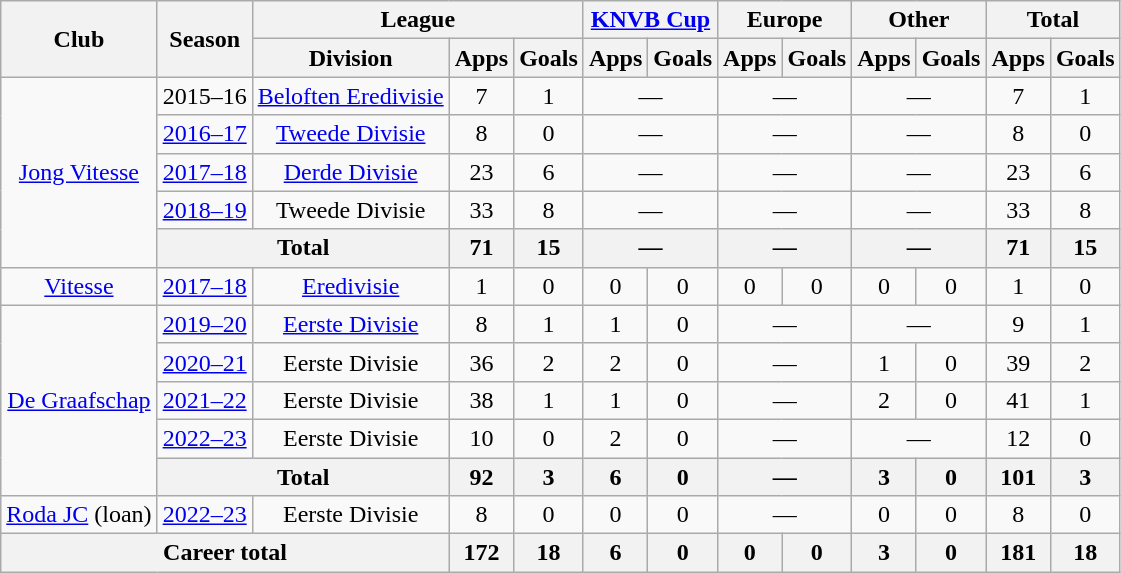<table class="wikitable" style="text-align:center">
<tr>
<th rowspan="2">Club</th>
<th rowspan="2">Season</th>
<th colspan="3">League</th>
<th colspan="2"><a href='#'>KNVB Cup</a></th>
<th colspan="2">Europe</th>
<th colspan="2">Other</th>
<th colspan="2">Total</th>
</tr>
<tr>
<th>Division</th>
<th>Apps</th>
<th>Goals</th>
<th>Apps</th>
<th>Goals</th>
<th>Apps</th>
<th>Goals</th>
<th>Apps</th>
<th>Goals</th>
<th>Apps</th>
<th>Goals</th>
</tr>
<tr>
<td rowspan="5"><a href='#'>Jong Vitesse</a></td>
<td>2015–16</td>
<td><a href='#'>Beloften Eredivisie</a></td>
<td>7</td>
<td>1</td>
<td colspan="2">—</td>
<td colspan="2">—</td>
<td colspan="2">—</td>
<td>7</td>
<td>1</td>
</tr>
<tr>
<td><a href='#'>2016–17</a></td>
<td><a href='#'>Tweede Divisie</a></td>
<td>8</td>
<td>0</td>
<td colspan="2">—</td>
<td colspan="2">—</td>
<td colspan="2">—</td>
<td>8</td>
<td>0</td>
</tr>
<tr>
<td><a href='#'>2017–18</a></td>
<td><a href='#'>Derde Divisie</a></td>
<td>23</td>
<td>6</td>
<td colspan="2">—</td>
<td colspan="2">—</td>
<td colspan="2">—</td>
<td>23</td>
<td>6</td>
</tr>
<tr>
<td><a href='#'>2018–19</a></td>
<td>Tweede Divisie</td>
<td>33</td>
<td>8</td>
<td colspan="2">—</td>
<td colspan="2">—</td>
<td colspan="2">—</td>
<td>33</td>
<td>8</td>
</tr>
<tr>
<th colspan="2">Total</th>
<th>71</th>
<th>15</th>
<th colspan="2">—</th>
<th colspan="2">—</th>
<th colspan="2">—</th>
<th>71</th>
<th>15</th>
</tr>
<tr>
<td><a href='#'>Vitesse</a></td>
<td><a href='#'>2017–18</a></td>
<td><a href='#'>Eredivisie</a></td>
<td>1</td>
<td>0</td>
<td>0</td>
<td>0</td>
<td>0</td>
<td>0</td>
<td>0</td>
<td>0</td>
<td>1</td>
<td>0</td>
</tr>
<tr>
<td rowspan="5"><a href='#'>De Graafschap</a></td>
<td><a href='#'>2019–20</a></td>
<td><a href='#'>Eerste Divisie</a></td>
<td>8</td>
<td>1</td>
<td>1</td>
<td>0</td>
<td colspan="2">—</td>
<td colspan="2">—</td>
<td>9</td>
<td>1</td>
</tr>
<tr>
<td><a href='#'>2020–21</a></td>
<td>Eerste Divisie</td>
<td>36</td>
<td>2</td>
<td>2</td>
<td>0</td>
<td colspan="2">—</td>
<td>1</td>
<td>0</td>
<td>39</td>
<td>2</td>
</tr>
<tr>
<td><a href='#'>2021–22</a></td>
<td>Eerste Divisie</td>
<td>38</td>
<td>1</td>
<td>1</td>
<td>0</td>
<td colspan="2">—</td>
<td>2</td>
<td>0</td>
<td>41</td>
<td>1</td>
</tr>
<tr>
<td><a href='#'>2022–23</a></td>
<td>Eerste Divisie</td>
<td>10</td>
<td>0</td>
<td>2</td>
<td>0</td>
<td colspan="2">—</td>
<td colspan="2">—</td>
<td>12</td>
<td>0</td>
</tr>
<tr>
<th colspan="2">Total</th>
<th>92</th>
<th>3</th>
<th>6</th>
<th>0</th>
<th colspan="2">—</th>
<th>3</th>
<th>0</th>
<th>101</th>
<th>3</th>
</tr>
<tr>
<td><a href='#'>Roda JC</a> (loan)</td>
<td><a href='#'>2022–23</a></td>
<td>Eerste Divisie</td>
<td>8</td>
<td>0</td>
<td>0</td>
<td>0</td>
<td colspan="2">—</td>
<td>0</td>
<td>0</td>
<td>8</td>
<td>0</td>
</tr>
<tr>
<th colspan="3">Career total</th>
<th>172</th>
<th>18</th>
<th>6</th>
<th>0</th>
<th>0</th>
<th>0</th>
<th>3</th>
<th>0</th>
<th>181</th>
<th>18</th>
</tr>
</table>
